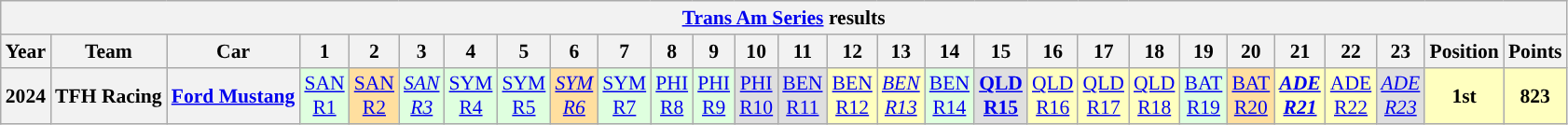<table class="wikitable" style="text-align:center; font-size:90%">
<tr>
<th colspan=45><a href='#'>Trans Am Series</a> results</th>
</tr>
<tr>
<th>Year</th>
<th>Team</th>
<th>Car</th>
<th>1</th>
<th>2</th>
<th>3</th>
<th>4</th>
<th>5</th>
<th>6</th>
<th>7</th>
<th>8</th>
<th>9</th>
<th>10</th>
<th>11</th>
<th>12</th>
<th>13</th>
<th>14</th>
<th>15</th>
<th>16</th>
<th>17</th>
<th>18</th>
<th>19</th>
<th>20</th>
<th>21</th>
<th>22</th>
<th>23</th>
<th>Position</th>
<th>Points</th>
</tr>
<tr>
<th 2024 Australian TransAm Series>2024</th>
<th>TFH Racing</th>
<th><a href='#'>Ford Mustang</a></th>
<td style="background:#dfffdf"><a href='#'>SAN<br>R1</a><br></td>
<td style="background:#ffdf9f"><a href='#'>SAN<br>R2</a><br></td>
<td style="background:#dfffdf"><em><a href='#'>SAN<br>R3</a><br></em></td>
<td style="background:#dfffdf"><a href='#'>SYM<br>R4</a><br></td>
<td style="background:#dfffdf"><a href='#'>SYM<br>R5</a><br></td>
<td style="background:#ffdf9f"><em><a href='#'>SYM<br>R6</a><br></em></td>
<td style="background:#dfffdf"><a href='#'>SYM<br>R7</a><br></td>
<td style="background:#dfffdf"><a href='#'>PHI<br>R8</a><br></td>
<td style="background:#dfffdf"><a href='#'>PHI<br>R9</a><br></td>
<td style="background:#dfdfdf"><a href='#'>PHI<br>R10</a><br></td>
<td style="background:#dfdfdf"><a href='#'>BEN<br>R11</a><br></td>
<td style="background:#ffffbf"><a href='#'>BEN<br>R12</a><br></td>
<td style="background:#ffffbf"><em><a href='#'>BEN<br>R13</a><br></em></td>
<td style="background:#dfffdf"><a href='#'>BEN<br>R14</a><br></td>
<td style="background:#dfdfdf"><strong><a href='#'>QLD<br>R15</a><br></strong></td>
<td style="background:#ffffbf"><a href='#'>QLD<br>R16</a><br></td>
<td style="background:#ffffbf"><a href='#'>QLD<br>R17</a><br></td>
<td style="background:#ffffbf"><a href='#'>QLD<br>R18</a><br></td>
<td style="background:#dfffdf"><a href='#'>BAT<br>R19</a><br></td>
<td style="background:#ffdf9f"><a href='#'>BAT<br>R20</a><br></td>
<td style="background:#ffffbf"><strong><em><a href='#'>ADE<br>R21</a><br></em></strong></td>
<td style="background:#ffffbf"><a href='#'>ADE<br>R22</a><br></td>
<td style="background:#dfdfdf"><em><a href='#'>ADE<br>R23</a><br></em></td>
<th style="background: #ffffbf">1st</th>
<th style="background: #ffffbf">823</th>
</tr>
</table>
